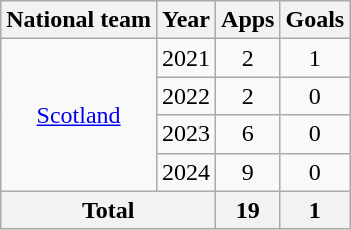<table class="wikitable" style="text-align:center">
<tr>
<th>National team</th>
<th>Year</th>
<th>Apps</th>
<th>Goals</th>
</tr>
<tr>
<td rowspan="4"><a href='#'>Scotland</a></td>
<td>2021</td>
<td>2</td>
<td>1</td>
</tr>
<tr>
<td>2022</td>
<td>2</td>
<td>0</td>
</tr>
<tr>
<td>2023</td>
<td>6</td>
<td>0</td>
</tr>
<tr>
<td>2024</td>
<td>9</td>
<td>0</td>
</tr>
<tr>
<th colspan="2">Total</th>
<th>19</th>
<th>1</th>
</tr>
</table>
